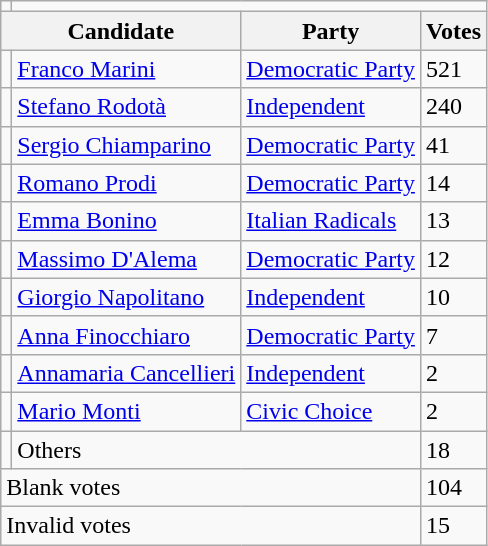<table class="wikitable" style="font-size: align=left">
<tr>
<td></td>
</tr>
<tr>
<th colspan=2>Candidate</th>
<th>Party</th>
<th>Votes</th>
</tr>
<tr>
<td bgcolor=></td>
<td><a href='#'>Franco Marini</a></td>
<td><a href='#'>Democratic Party</a></td>
<td>521</td>
</tr>
<tr>
<td bgcolor=></td>
<td><a href='#'>Stefano Rodotà</a></td>
<td><a href='#'>Independent</a></td>
<td>240</td>
</tr>
<tr>
<td bgcolor=></td>
<td><a href='#'>Sergio Chiamparino</a></td>
<td><a href='#'>Democratic Party</a></td>
<td>41</td>
</tr>
<tr>
<td bgcolor=></td>
<td><a href='#'>Romano Prodi</a></td>
<td><a href='#'>Democratic Party</a></td>
<td>14</td>
</tr>
<tr>
<td bgcolor=></td>
<td><a href='#'>Emma Bonino</a></td>
<td><a href='#'>Italian Radicals</a></td>
<td>13</td>
</tr>
<tr>
<td bgcolor=></td>
<td><a href='#'>Massimo D'Alema</a></td>
<td><a href='#'>Democratic Party</a></td>
<td>12</td>
</tr>
<tr>
<td bgcolor=></td>
<td><a href='#'>Giorgio Napolitano</a></td>
<td><a href='#'>Independent</a></td>
<td>10</td>
</tr>
<tr>
<td bgcolor=></td>
<td><a href='#'>Anna Finocchiaro</a></td>
<td><a href='#'>Democratic Party</a></td>
<td>7</td>
</tr>
<tr>
<td bgcolor=></td>
<td><a href='#'>Annamaria Cancellieri</a></td>
<td><a href='#'>Independent</a></td>
<td>2</td>
</tr>
<tr>
<td bgcolor=></td>
<td><a href='#'>Mario Monti</a></td>
<td><a href='#'>Civic Choice</a></td>
<td>2</td>
</tr>
<tr>
<td bgcolor=></td>
<td colspan=2>Others</td>
<td>18</td>
</tr>
<tr>
<td colspan=3>Blank votes</td>
<td>104</td>
</tr>
<tr>
<td colspan=3>Invalid votes</td>
<td>15</td>
</tr>
</table>
